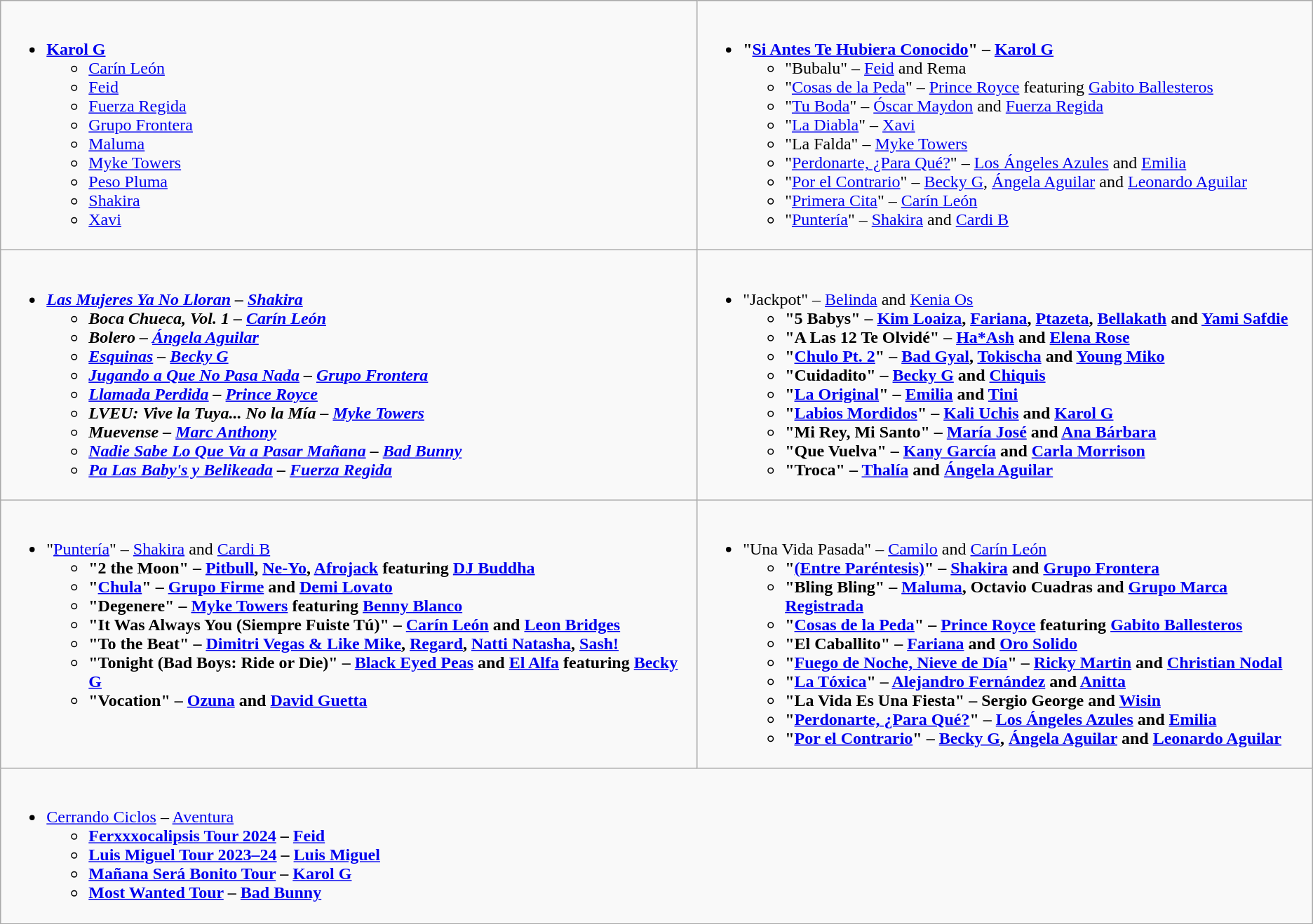<table class="wikitable">
<tr>
<td valign="top"><br><ul><li><strong><a href='#'>Karol G</a></strong><ul><li><a href='#'>Carín León</a></li><li><a href='#'>Feid</a></li><li><a href='#'>Fuerza Regida</a></li><li><a href='#'>Grupo Frontera</a></li><li><a href='#'>Maluma</a></li><li><a href='#'>Myke Towers</a></li><li><a href='#'>Peso Pluma</a></li><li><a href='#'>Shakira</a></li><li><a href='#'>Xavi</a></li></ul></li></ul></td>
<td valign="top"><br><ul><li><strong>"<a href='#'>Si Antes Te Hubiera Conocido</a>" – <a href='#'>Karol G</a></strong><ul><li>"Bubalu" – <a href='#'>Feid</a> and Rema</li><li>"<a href='#'>Cosas de la Peda</a>" – <a href='#'>Prince Royce</a> featuring <a href='#'>Gabito Ballesteros</a></li><li>"<a href='#'>Tu Boda</a>" – <a href='#'>Óscar Maydon</a> and <a href='#'>Fuerza Regida</a></li><li>"<a href='#'>La Diabla</a>" – <a href='#'>Xavi</a></li><li>"La Falda" – <a href='#'>Myke Towers</a></li><li>"<a href='#'>Perdonarte, ¿Para Qué?</a>" – <a href='#'>Los Ángeles Azules</a> and <a href='#'>Emilia</a></li><li>"<a href='#'>Por el Contrario</a>" – <a href='#'>Becky G</a>, <a href='#'>Ángela Aguilar</a> and <a href='#'>Leonardo Aguilar</a></li><li>"<a href='#'>Primera Cita</a>" – <a href='#'>Carín León</a></li><li>"<a href='#'>Puntería</a>" – <a href='#'>Shakira</a> and <a href='#'>Cardi B</a></li></ul></li></ul></td>
</tr>
<tr>
<td valign="top"><br><ul><li><strong><em><a href='#'>Las Mujeres Ya No Lloran</a><em> – <a href='#'>Shakira</a><strong><ul><li></em>Boca Chueca, Vol. 1<em> – <a href='#'>Carín León</a></li><li></em>Bolero<em> – <a href='#'>Ángela Aguilar</a></li><li></em><a href='#'>Esquinas</a><em> – <a href='#'>Becky G</a></li><li></em><a href='#'>Jugando a Que No Pasa Nada</a><em> – <a href='#'>Grupo Frontera</a></li><li></em><a href='#'>Llamada Perdida</a><em> – <a href='#'>Prince Royce</a></li><li></em>LVEU: Vive la Tuya... No la Mía<em> – <a href='#'>Myke Towers</a></li><li></em>Muevense<em> – <a href='#'>Marc Anthony</a></li><li></em><a href='#'>Nadie Sabe Lo Que Va a Pasar Mañana</a><em> – <a href='#'>Bad Bunny</a></li><li></em><a href='#'>Pa Las Baby's y Belikeada</a><em> – <a href='#'>Fuerza Regida</a></li></ul></li></ul></td>
<td valign="top"><br><ul><li></strong>"Jackpot" – <a href='#'>Belinda</a> and <a href='#'>Kenia Os</a><strong><ul><li>"5 Babys" – <a href='#'>Kim Loaiza</a>, <a href='#'>Fariana</a>, <a href='#'>Ptazeta</a>, <a href='#'>Bellakath</a> and <a href='#'>Yami Safdie</a></li><li>"A Las 12 Te Olvidé" – <a href='#'>Ha*Ash</a> and <a href='#'>Elena Rose</a></li><li>"<a href='#'>Chulo Pt. 2</a>" – <a href='#'>Bad Gyal</a>, <a href='#'>Tokischa</a> and <a href='#'>Young Miko</a></li><li>"Cuidadito" – <a href='#'>Becky G</a> and <a href='#'>Chiquis</a></li><li>"<a href='#'>La Original</a>" – <a href='#'>Emilia</a> and <a href='#'>Tini</a></li><li>"<a href='#'>Labios Mordidos</a>" – <a href='#'>Kali Uchis</a> and <a href='#'>Karol G</a></li><li>"Mi Rey, Mi Santo" – <a href='#'>María José</a> and <a href='#'>Ana Bárbara</a></li><li>"Que Vuelva" – <a href='#'>Kany García</a> and <a href='#'>Carla Morrison</a></li><li>"Troca" – <a href='#'>Thalía</a> and <a href='#'>Ángela Aguilar</a></li></ul></li></ul></td>
</tr>
<tr>
<td valign="top"><br><ul><li></strong>"<a href='#'>Puntería</a>" – <a href='#'>Shakira</a> and <a href='#'>Cardi B</a><strong><ul><li>"2 the Moon" – <a href='#'>Pitbull</a>, <a href='#'>Ne-Yo</a>, <a href='#'>Afrojack</a> featuring <a href='#'>DJ Buddha</a></li><li>"<a href='#'>Chula</a>" – <a href='#'>Grupo Firme</a> and <a href='#'>Demi Lovato</a></li><li>"Degenere" – <a href='#'>Myke Towers</a> featuring <a href='#'>Benny Blanco</a></li><li>"It Was Always You (Siempre Fuiste Tú)" – <a href='#'>Carín León</a> and <a href='#'>Leon Bridges</a></li><li>"To the Beat" – <a href='#'>Dimitri Vegas & Like Mike</a>, <a href='#'>Regard</a>, <a href='#'>Natti Natasha</a>, <a href='#'>Sash!</a></li><li>"Tonight (Bad Boys: Ride or Die)" – <a href='#'>Black Eyed Peas</a> and <a href='#'>El Alfa</a> featuring <a href='#'>Becky G</a></li><li>"Vocation" – <a href='#'>Ozuna</a> and <a href='#'>David Guetta</a></li></ul></li></ul></td>
<td valign="top"><br><ul><li></strong>"Una Vida Pasada" – <a href='#'>Camilo</a> and <a href='#'>Carín León</a><strong><ul><li>"<a href='#'>(Entre Paréntesis)</a>" – <a href='#'>Shakira</a> and <a href='#'>Grupo Frontera</a></li><li>"Bling Bling" – <a href='#'>Maluma</a>, Octavio Cuadras and <a href='#'>Grupo Marca Registrada</a></li><li>"<a href='#'>Cosas de la Peda</a>" – <a href='#'>Prince Royce</a> featuring <a href='#'>Gabito Ballesteros</a></li><li>"El Caballito" – <a href='#'>Fariana</a> and <a href='#'>Oro Solido</a></li><li>"<a href='#'>Fuego de Noche, Nieve de Día</a>" – <a href='#'>Ricky Martin</a> and <a href='#'>Christian Nodal</a></li><li>"<a href='#'>La Tóxica</a>" – <a href='#'>Alejandro Fernández</a> and <a href='#'>Anitta</a></li><li>"La Vida Es Una Fiesta" – Sergio George and <a href='#'>Wisin</a></li><li>"<a href='#'>Perdonarte, ¿Para Qué?</a>" – <a href='#'>Los Ángeles Azules</a> and <a href='#'>Emilia</a></li><li>"<a href='#'>Por el Contrario</a>" – <a href='#'>Becky G</a>, <a href='#'>Ángela Aguilar</a> and <a href='#'>Leonardo Aguilar</a></li></ul></li></ul></td>
</tr>
<tr>
<td colspan="2" valign="top"><br><ul><li></strong><a href='#'>Cerrando Ciclos</a> – <a href='#'>Aventura</a><strong><ul><li><a href='#'>Ferxxxocalipsis Tour 2024</a> – <a href='#'>Feid</a></li><li><a href='#'>Luis Miguel Tour 2023–24</a> – <a href='#'>Luis Miguel</a></li><li><a href='#'>Mañana Será Bonito Tour</a> – <a href='#'>Karol G</a></li><li><a href='#'>Most Wanted Tour</a> – <a href='#'>Bad Bunny</a></li></ul></li></ul></td>
</tr>
</table>
